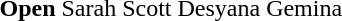<table>
<tr>
<th scope=row rowspan=2>Open</th>
<td rowspan=2> Sarah Scott</td>
<td rowspan=2> Desyana Gemina</td>
<td></td>
</tr>
<tr>
<td></td>
</tr>
<tr>
</tr>
</table>
